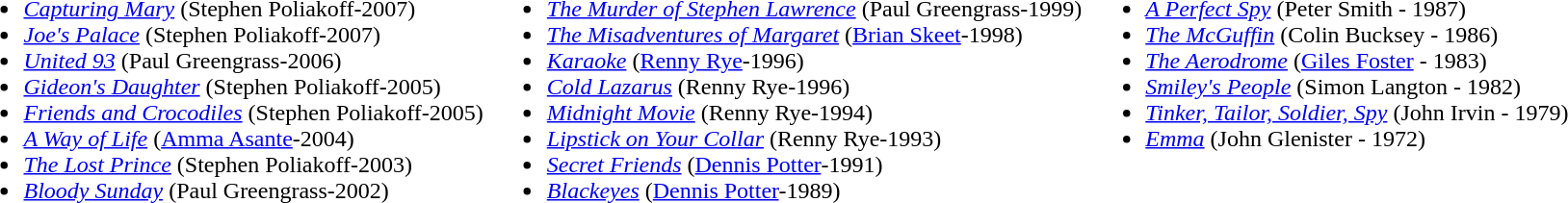<table>
<tr valign=top>
<td><br><ul><li><em><a href='#'>Capturing Mary</a></em> (Stephen Poliakoff-2007)</li><li><em><a href='#'>Joe's Palace</a></em> (Stephen Poliakoff-2007)</li><li><em><a href='#'>United 93</a></em> (Paul Greengrass-2006)</li><li><em><a href='#'>Gideon's Daughter</a></em> (Stephen Poliakoff-2005)</li><li><em><a href='#'>Friends and Crocodiles</a></em> (Stephen Poliakoff-2005)</li><li><em><a href='#'>A Way of Life</a></em> (<a href='#'>Amma Asante</a>-2004)</li><li><em><a href='#'>The Lost Prince</a></em> (Stephen Poliakoff-2003)</li><li><em><a href='#'>Bloody Sunday</a></em> (Paul Greengrass-2002)</li></ul></td>
<td><br><ul><li><em><a href='#'>The Murder of Stephen Lawrence</a></em> (Paul Greengrass-1999)</li><li><em><a href='#'>The Misadventures of Margaret</a></em> (<a href='#'>Brian Skeet</a>-1998)</li><li><em><a href='#'>Karaoke</a></em> (<a href='#'>Renny Rye</a>-1996)</li><li><em><a href='#'>Cold Lazarus</a></em> (Renny Rye-1996)</li><li><em><a href='#'>Midnight Movie</a></em> (Renny Rye-1994)</li><li><em><a href='#'>Lipstick on Your Collar</a></em> (Renny Rye-1993)</li><li><em><a href='#'>Secret Friends</a></em> (<a href='#'>Dennis Potter</a>-1991)</li><li><em><a href='#'>Blackeyes</a></em> (<a href='#'>Dennis Potter</a>-1989)</li></ul></td>
<td><br><ul><li><em><a href='#'>A Perfect Spy</a></em> (Peter Smith - 1987)</li><li><em><a href='#'>The McGuffin</a></em> (Colin Bucksey - 1986)</li><li><em><a href='#'>The Aerodrome</a></em> (<a href='#'>Giles Foster</a> - 1983)</li><li><em><a href='#'>Smiley's People</a></em> (Simon Langton - 1982)</li><li><em><a href='#'>Tinker, Tailor, Soldier, Spy</a></em> (John Irvin - 1979)</li><li><em><a href='#'>Emma</a></em> (John Glenister - 1972)</li></ul></td>
</tr>
</table>
